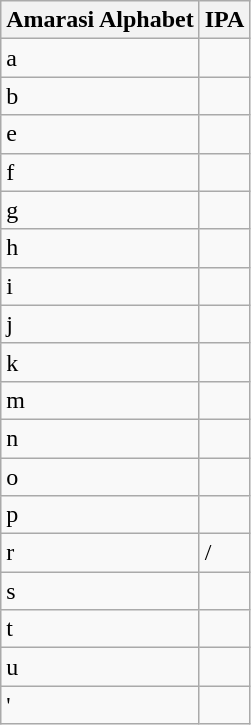<table class="wikitable">
<tr>
<th>Amarasi Alphabet</th>
<th>IPA</th>
</tr>
<tr>
<td>a</td>
<td></td>
</tr>
<tr>
<td>b</td>
<td></td>
</tr>
<tr>
<td>e</td>
<td></td>
</tr>
<tr>
<td>f</td>
<td></td>
</tr>
<tr>
<td>g</td>
<td></td>
</tr>
<tr>
<td>h</td>
<td></td>
</tr>
<tr>
<td>i</td>
<td></td>
</tr>
<tr>
<td>j</td>
<td></td>
</tr>
<tr>
<td>k</td>
<td></td>
</tr>
<tr>
<td>m</td>
<td></td>
</tr>
<tr>
<td>n</td>
<td></td>
</tr>
<tr>
<td>o</td>
<td></td>
</tr>
<tr>
<td>p</td>
<td></td>
</tr>
<tr>
<td>r</td>
<td>/</td>
</tr>
<tr>
<td>s</td>
<td></td>
</tr>
<tr>
<td>t</td>
<td></td>
</tr>
<tr>
<td>u</td>
<td></td>
</tr>
<tr>
<td>'</td>
<td></td>
</tr>
</table>
